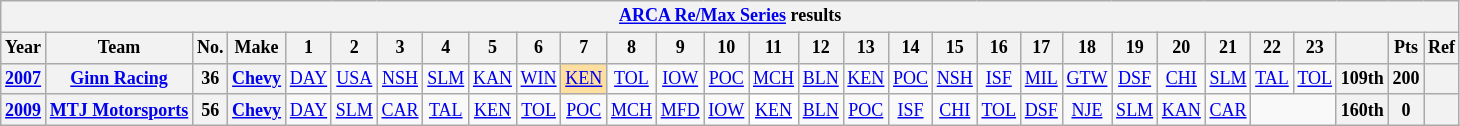<table class="wikitable" style="text-align:center; font-size:75%">
<tr>
<th colspan=30><a href='#'>ARCA Re/Max Series</a> results</th>
</tr>
<tr>
<th>Year</th>
<th>Team</th>
<th>No.</th>
<th>Make</th>
<th>1</th>
<th>2</th>
<th>3</th>
<th>4</th>
<th>5</th>
<th>6</th>
<th>7</th>
<th>8</th>
<th>9</th>
<th>10</th>
<th>11</th>
<th>12</th>
<th>13</th>
<th>14</th>
<th>15</th>
<th>16</th>
<th>17</th>
<th>18</th>
<th>19</th>
<th>20</th>
<th>21</th>
<th>22</th>
<th>23</th>
<th></th>
<th>Pts</th>
<th>Ref</th>
</tr>
<tr>
<th><a href='#'>2007</a></th>
<th><a href='#'>Ginn Racing</a></th>
<th>36</th>
<th><a href='#'>Chevy</a></th>
<td><a href='#'>DAY</a></td>
<td><a href='#'>USA</a></td>
<td><a href='#'>NSH</a></td>
<td><a href='#'>SLM</a></td>
<td><a href='#'>KAN</a></td>
<td><a href='#'>WIN</a></td>
<td style="background:#FFDF9F;"><a href='#'>KEN</a><br></td>
<td><a href='#'>TOL</a></td>
<td><a href='#'>IOW</a></td>
<td><a href='#'>POC</a></td>
<td><a href='#'>MCH</a></td>
<td><a href='#'>BLN</a></td>
<td><a href='#'>KEN</a></td>
<td><a href='#'>POC</a></td>
<td><a href='#'>NSH</a></td>
<td><a href='#'>ISF</a></td>
<td><a href='#'>MIL</a></td>
<td><a href='#'>GTW</a></td>
<td><a href='#'>DSF</a></td>
<td><a href='#'>CHI</a></td>
<td><a href='#'>SLM</a></td>
<td><a href='#'>TAL</a></td>
<td><a href='#'>TOL</a></td>
<th>109th</th>
<th>200</th>
<th></th>
</tr>
<tr>
<th><a href='#'>2009</a></th>
<th><a href='#'>MTJ Motorsports</a></th>
<th>56</th>
<th><a href='#'>Chevy</a></th>
<td><a href='#'>DAY</a></td>
<td><a href='#'>SLM</a></td>
<td><a href='#'>CAR</a></td>
<td><a href='#'>TAL</a></td>
<td><a href='#'>KEN</a></td>
<td><a href='#'>TOL</a></td>
<td><a href='#'>POC</a></td>
<td><a href='#'>MCH</a></td>
<td><a href='#'>MFD</a></td>
<td><a href='#'>IOW</a></td>
<td style="background:#FFFFFF;"><a href='#'>KEN</a><br></td>
<td><a href='#'>BLN</a></td>
<td><a href='#'>POC</a></td>
<td><a href='#'>ISF</a></td>
<td><a href='#'>CHI</a></td>
<td><a href='#'>TOL</a></td>
<td><a href='#'>DSF</a></td>
<td><a href='#'>NJE</a></td>
<td><a href='#'>SLM</a></td>
<td><a href='#'>KAN</a></td>
<td><a href='#'>CAR</a></td>
<td colspan=2></td>
<th>160th</th>
<th>0</th>
<th></th>
</tr>
</table>
